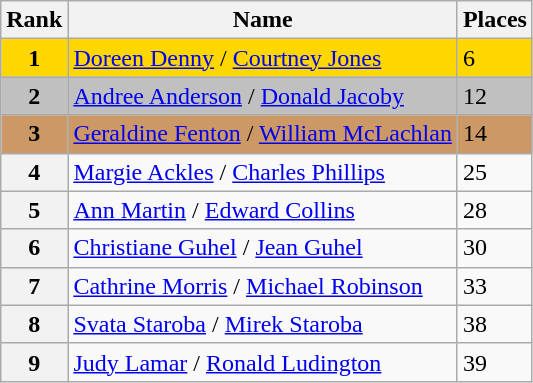<table class="wikitable">
<tr>
<th>Rank</th>
<th>Name</th>
<th>Places</th>
</tr>
<tr bgcolor=gold>
<td align=center><strong>1</strong></td>
<td> <a href='#'>Doreen Denny</a> / <a href='#'>Courtney Jones</a></td>
<td>6</td>
</tr>
<tr bgcolor=silver>
<td align=center><strong>2</strong></td>
<td> <a href='#'>Andree Anderson</a> / <a href='#'>Donald Jacoby</a></td>
<td>12</td>
</tr>
<tr bgcolor=cc9966>
<td align=center><strong>3</strong></td>
<td> <a href='#'>Geraldine Fenton</a> / <a href='#'>William McLachlan</a></td>
<td>14</td>
</tr>
<tr>
<th>4</th>
<td> <a href='#'>Margie Ackles</a> / <a href='#'>Charles Phillips</a></td>
<td>25</td>
</tr>
<tr>
<th>5</th>
<td> <a href='#'>Ann Martin</a> / <a href='#'>Edward Collins</a></td>
<td>28</td>
</tr>
<tr>
<th>6</th>
<td> <a href='#'>Christiane Guhel</a> / <a href='#'>Jean Guhel</a></td>
<td>30</td>
</tr>
<tr>
<th>7</th>
<td> <a href='#'>Cathrine Morris</a> / <a href='#'>Michael Robinson</a></td>
<td>33</td>
</tr>
<tr>
<th>8</th>
<td> <a href='#'>Svata Staroba</a> / <a href='#'>Mirek Staroba</a></td>
<td>38</td>
</tr>
<tr>
<th>9</th>
<td> <a href='#'>Judy Lamar</a> / <a href='#'>Ronald Ludington</a></td>
<td>39</td>
</tr>
</table>
